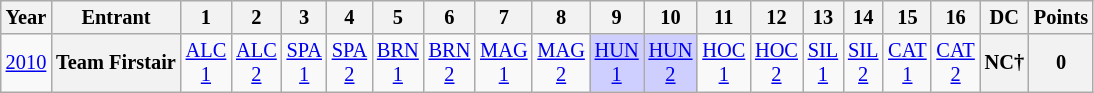<table class="wikitable" style="text-align:center; font-size:85%">
<tr>
<th>Year</th>
<th>Entrant</th>
<th>1</th>
<th>2</th>
<th>3</th>
<th>4</th>
<th>5</th>
<th>6</th>
<th>7</th>
<th>8</th>
<th>9</th>
<th>10</th>
<th>11</th>
<th>12</th>
<th>13</th>
<th>14</th>
<th>15</th>
<th>16</th>
<th>DC</th>
<th>Points</th>
</tr>
<tr>
<td><a href='#'>2010</a></td>
<th nowrap>Team Firstair</th>
<td style="background:#;"><a href='#'>ALC<br>1</a><br></td>
<td style="background:#;"><a href='#'>ALC<br>2</a><br></td>
<td style="background:#;"><a href='#'>SPA<br>1</a><br></td>
<td style="background:#;"><a href='#'>SPA<br>2</a><br></td>
<td style="background:#;"><a href='#'>BRN<br>1</a><br></td>
<td style="background:#;"><a href='#'>BRN<br>2</a><br></td>
<td style="background:#;"><a href='#'>MAG<br>1</a><br></td>
<td style="background:#;"><a href='#'>MAG<br>2</a><br></td>
<td style="background:#cfcfff;"><a href='#'>HUN<br>1</a><br></td>
<td style="background:#cfcfff;"><a href='#'>HUN<br>2</a><br></td>
<td style="background:#;"><a href='#'>HOC<br>1</a><br></td>
<td style="background:#;"><a href='#'>HOC<br>2</a><br></td>
<td style="background:#;"><a href='#'>SIL<br>1</a><br></td>
<td style="background:#;"><a href='#'>SIL<br>2</a><br></td>
<td style="background:#;"><a href='#'>CAT<br>1</a><br></td>
<td style="background:#;"><a href='#'>CAT<br>2</a><br></td>
<th>NC†</th>
<th>0</th>
</tr>
</table>
